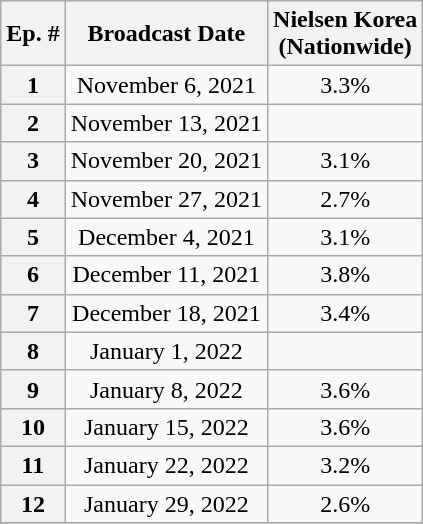<table class="wikitable" style="text-align:center;">
<tr>
<th>Ep. #</th>
<th>Broadcast Date</th>
<th>Nielsen Korea<br>(Nationwide)</th>
</tr>
<tr>
<th>1</th>
<td>November 6, 2021</td>
<td>3.3%</td>
</tr>
<tr>
<th>2</th>
<td>November 13, 2021</td>
<td></td>
</tr>
<tr>
<th>3</th>
<td>November 20, 2021</td>
<td>3.1%</td>
</tr>
<tr>
<th>4</th>
<td>November 27, 2021</td>
<td>2.7%</td>
</tr>
<tr>
<th>5</th>
<td>December 4, 2021</td>
<td>3.1%</td>
</tr>
<tr>
<th>6</th>
<td>December 11, 2021</td>
<td>3.8%</td>
</tr>
<tr>
<th>7</th>
<td>December 18, 2021</td>
<td>3.4%</td>
</tr>
<tr>
<th>8</th>
<td>January 1, 2022</td>
<td></td>
</tr>
<tr>
<th>9</th>
<td>January 8, 2022</td>
<td>3.6%</td>
</tr>
<tr>
<th>10</th>
<td>January 15, 2022</td>
<td>3.6%</td>
</tr>
<tr>
<th>11</th>
<td>January 22, 2022</td>
<td>3.2%</td>
</tr>
<tr>
<th>12</th>
<td>January 29, 2022</td>
<td>2.6%</td>
</tr>
<tr>
</tr>
</table>
